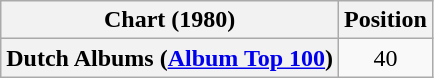<table class="wikitable plainrowheaders">
<tr>
<th scope="col">Chart (1980)</th>
<th scope="col">Position</th>
</tr>
<tr>
<th scope="row">Dutch Albums (<a href='#'>Album Top 100</a>)</th>
<td align="center">40</td>
</tr>
</table>
